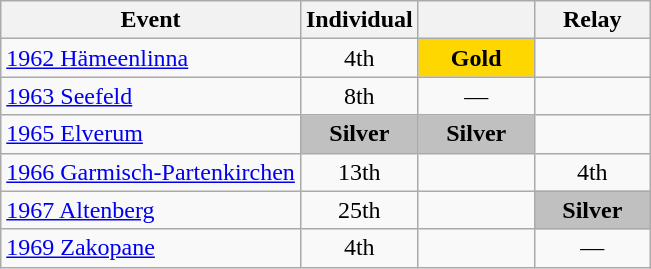<table class="wikitable" style="text-align: center;">
<tr ">
<th>Event</th>
<th style="width:70px;">Individual</th>
<th style="width:70px;"></th>
<th style="width:70px;">Relay</th>
</tr>
<tr>
<td align=left> <a href='#'>1962 Hämeenlinna</a></td>
<td>4th</td>
<td style="background:gold;"><strong>Gold</strong></td>
<td></td>
</tr>
<tr>
<td align=left> <a href='#'>1963 Seefeld</a></td>
<td>8th</td>
<td>—</td>
<td></td>
</tr>
<tr>
<td align=left> <a href='#'>1965 Elverum</a></td>
<td style="background:silver;"><strong>Silver</strong></td>
<td style="background:silver;"><strong>Silver</strong></td>
<td></td>
</tr>
<tr>
<td align=left> <a href='#'>1966 Garmisch-Partenkirchen</a></td>
<td>13th</td>
<td></td>
<td>4th</td>
</tr>
<tr>
<td align=left> <a href='#'>1967 Altenberg</a></td>
<td>25th</td>
<td></td>
<td style="background:silver;"><strong>Silver</strong></td>
</tr>
<tr>
<td align=left> <a href='#'>1969 Zakopane</a></td>
<td>4th</td>
<td></td>
<td>—</td>
</tr>
</table>
